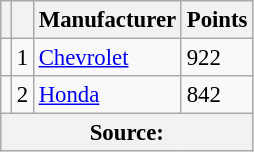<table class="wikitable" style="font-size: 95%;">
<tr>
<th scope="col"></th>
<th scope="col"></th>
<th scope="col">Manufacturer</th>
<th scope="col">Points</th>
</tr>
<tr>
<td align="left"></td>
<td align="center">1</td>
<td><a href='#'>Chevrolet</a></td>
<td>922</td>
</tr>
<tr>
<td align="left"></td>
<td align="center">2</td>
<td><a href='#'>Honda</a></td>
<td>842</td>
</tr>
<tr>
<th colspan=4>Source:</th>
</tr>
</table>
